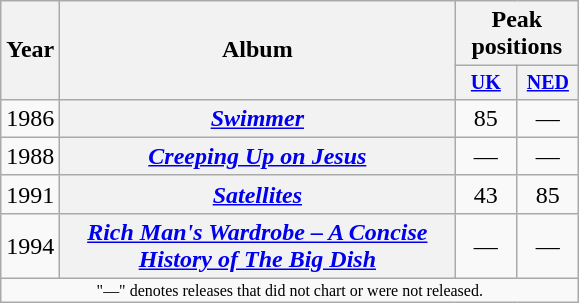<table class="wikitable plainrowheaders" style="text-align:center;">
<tr>
<th rowspan="2">Year</th>
<th rowspan="2" style="width:16em;">Album</th>
<th colspan="2">Peak positions</th>
</tr>
<tr style="font-size:smaller;">
<th style="width:35px;"><a href='#'>UK</a><br></th>
<th style="width:35px;"><a href='#'>NED</a><br></th>
</tr>
<tr>
<td>1986</td>
<th scope="row"><em><a href='#'>Swimmer</a></em></th>
<td>85</td>
<td>—</td>
</tr>
<tr>
<td>1988</td>
<th scope="row"><em><a href='#'>Creeping Up on Jesus</a></em></th>
<td>—</td>
<td>—</td>
</tr>
<tr>
<td>1991</td>
<th scope="row"><em><a href='#'>Satellites</a></em></th>
<td>43</td>
<td>85</td>
</tr>
<tr>
<td>1994</td>
<th scope="row"><em><a href='#'>Rich Man's Wardrobe – A Concise History of The Big Dish</a></em></th>
<td>—</td>
<td>—</td>
</tr>
<tr>
<td colspan="8" style="text-align:center; font-size:8pt;">"—" denotes releases that did not chart or were not released.</td>
</tr>
</table>
